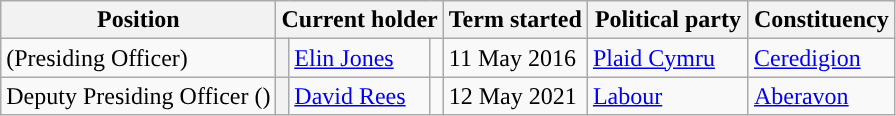<table class="wikitable">
<tr>
<th>Position</th>
<th colspan=3>Current holder</th>
<th>Term started</th>
<th width=100>Political party</th>
<th>Constituency</th>
</tr>
<tr>
<td> (Presiding Officer)</td>
<th style="background-color: "></th>
<td><a href='#'>Elin Jones</a> </td>
<td></td>
<td>11 May 2016</td>
<td><a href='#'>Plaid Cymru</a></td>
<td><a href='#'>Ceredigion</a></td>
</tr>
<tr>
<td>Deputy Presiding Officer ()</td>
<th style="background-color: "></th>
<td><a href='#'>David Rees</a> </td>
<td></td>
<td>12 May 2021</td>
<td><a href='#'>Labour</a></td>
<td><a href='#'>Aberavon</a></td>
</tr>
</table>
